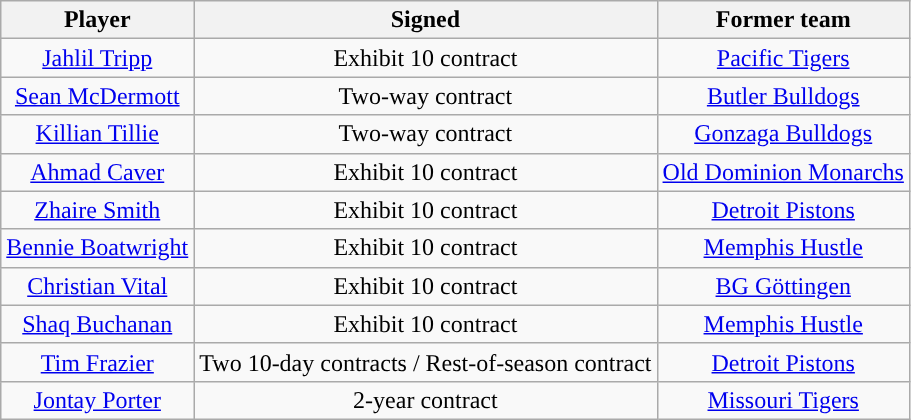<table class="wikitable sortable sortable" style="text-align: center">
<tr>
<th>Player</th>
<th>Signed</th>
<th>Former team</th>
</tr>
<tr style="text-align: center">
<td><a href='#'>Jahlil Tripp</a></td>
<td>Exhibit 10 contract</td>
<td><a href='#'>Pacific Tigers</a></td>
</tr>
<tr style="text-align: center">
<td><a href='#'>Sean McDermott</a></td>
<td>Two-way contract</td>
<td><a href='#'>Butler Bulldogs</a></td>
</tr>
<tr style="text-align: center">
<td><a href='#'>Killian Tillie</a></td>
<td>Two-way contract</td>
<td><a href='#'>Gonzaga Bulldogs</a></td>
</tr>
<tr style="text-align: center">
<td><a href='#'>Ahmad Caver</a></td>
<td>Exhibit 10 contract</td>
<td><a href='#'>Old Dominion Monarchs</a></td>
</tr>
<tr style="text-align: center">
<td><a href='#'>Zhaire Smith</a></td>
<td>Exhibit 10 contract</td>
<td><a href='#'>Detroit Pistons</a></td>
</tr>
<tr style="text-align: center">
<td><a href='#'>Bennie Boatwright</a></td>
<td>Exhibit 10 contract</td>
<td><a href='#'>Memphis Hustle</a></td>
</tr>
<tr style="text-align: center">
<td><a href='#'>Christian Vital</a></td>
<td>Exhibit 10 contract</td>
<td> <a href='#'>BG Göttingen</a></td>
</tr>
<tr style="text-align: center">
<td><a href='#'>Shaq Buchanan</a></td>
<td>Exhibit 10 contract</td>
<td><a href='#'>Memphis Hustle</a></td>
</tr>
<tr style="text-align: center">
<td><a href='#'>Tim Frazier</a></td>
<td>Two 10-day contracts / Rest-of-season contract</td>
<td><a href='#'>Detroit Pistons</a></td>
</tr>
<tr style="text-align: center">
<td><a href='#'>Jontay Porter</a></td>
<td>2-year contract</td>
<td><a href='#'>Missouri Tigers</a></td>
</tr>
</table>
